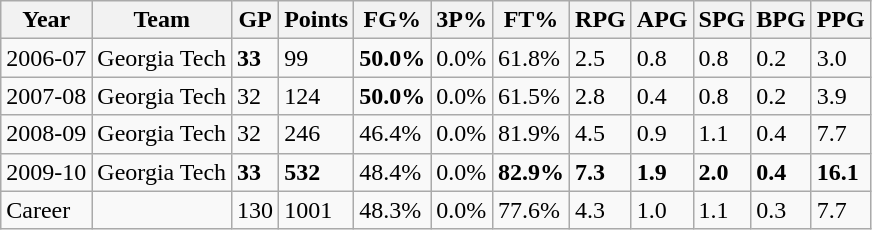<table class="wikitable">
<tr>
<th>Year</th>
<th>Team</th>
<th>GP</th>
<th>Points</th>
<th>FG%</th>
<th>3P%</th>
<th>FT%</th>
<th>RPG</th>
<th>APG</th>
<th>SPG</th>
<th>BPG</th>
<th>PPG</th>
</tr>
<tr>
<td>2006-07</td>
<td>Georgia Tech</td>
<td><strong>33</strong></td>
<td>99</td>
<td><strong>50.0%</strong></td>
<td>0.0%</td>
<td>61.8%</td>
<td>2.5</td>
<td>0.8</td>
<td>0.8</td>
<td>0.2</td>
<td>3.0</td>
</tr>
<tr>
<td>2007-08</td>
<td>Georgia Tech</td>
<td>32</td>
<td>124</td>
<td><strong>50.0%</strong></td>
<td>0.0%</td>
<td>61.5%</td>
<td>2.8</td>
<td>0.4</td>
<td>0.8</td>
<td>0.2</td>
<td>3.9</td>
</tr>
<tr>
<td>2008-09</td>
<td>Georgia  Tech</td>
<td>32</td>
<td>246</td>
<td>46.4%</td>
<td>0.0%</td>
<td>81.9%</td>
<td>4.5</td>
<td>0.9</td>
<td>1.1</td>
<td>0.4</td>
<td>7.7</td>
</tr>
<tr>
<td>2009-10</td>
<td>Georgia Tech</td>
<td><strong>33</strong></td>
<td><strong>532</strong></td>
<td>48.4%</td>
<td>0.0%</td>
<td><strong>82.9%</strong></td>
<td><strong>7.3</strong></td>
<td><strong>1.9</strong></td>
<td><strong>2.0</strong></td>
<td><strong>0.4</strong></td>
<td><strong>16.1</strong></td>
</tr>
<tr>
<td>Career</td>
<td></td>
<td>130</td>
<td>1001</td>
<td>48.3%</td>
<td>0.0%</td>
<td>77.6%</td>
<td>4.3</td>
<td>1.0</td>
<td>1.1</td>
<td>0.3</td>
<td>7.7</td>
</tr>
</table>
